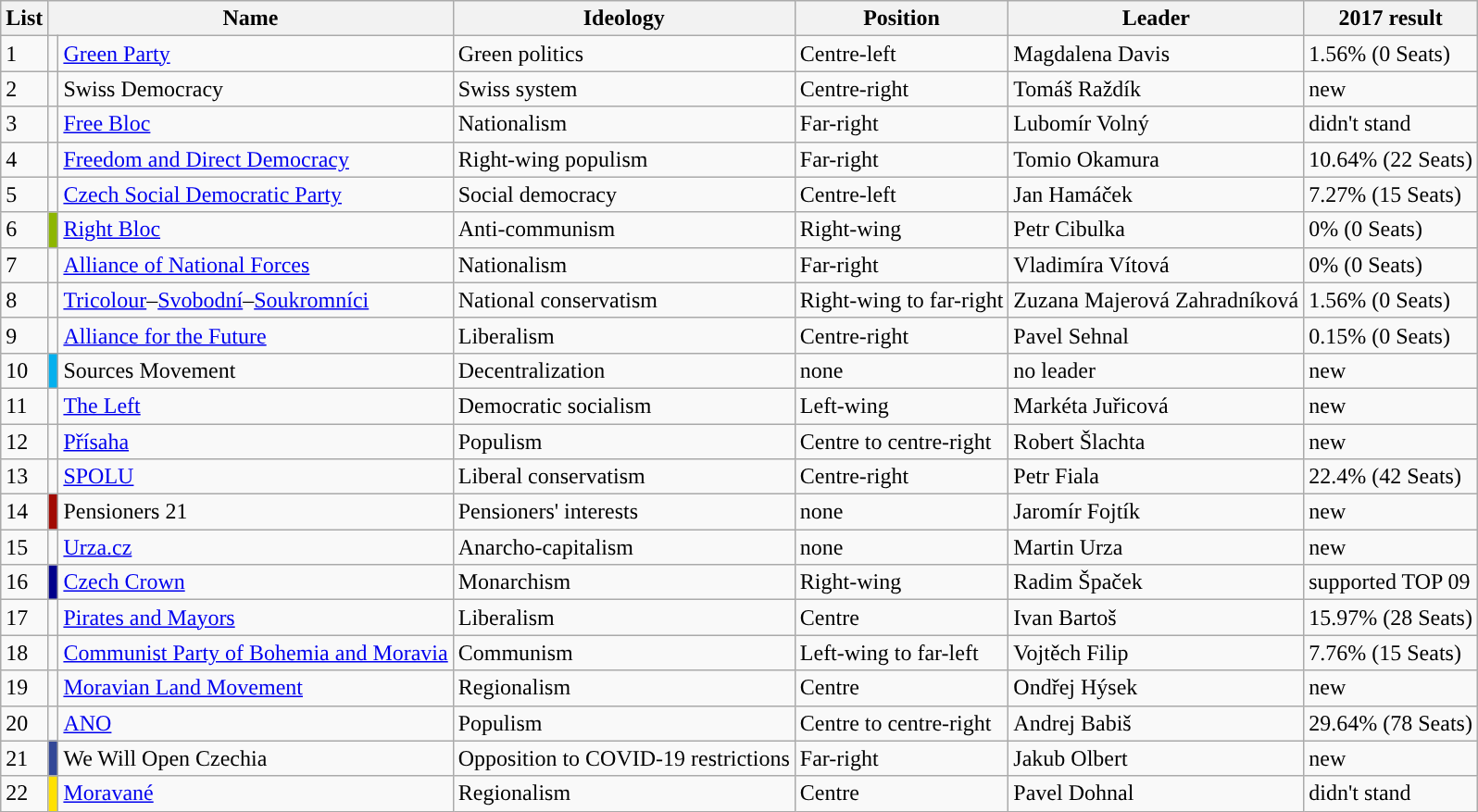<table class="wikitable">
<tr>
<th>List</th>
<th colspan=2>Name</th>
<th>Ideology</th>
<th>Position</th>
<th>Leader</th>
<th>2017 result</th>
</tr>
<tr>
<td>1</td>
<td></td>
<td align=left><a href='#'>Green Party</a></td>
<td>Green politics</td>
<td>Centre-left</td>
<td>Magdalena Davis</td>
<td>1.56% (0 Seats)</td>
</tr>
<tr>
<td>2</td>
<td></td>
<td align=left>Swiss Democracy</td>
<td>Swiss system</td>
<td>Centre-right</td>
<td>Tomáš Raždík</td>
<td>new</td>
</tr>
<tr>
<td>3</td>
<td></td>
<td align=left><a href='#'>Free Bloc</a></td>
<td>Nationalism</td>
<td>Far-right</td>
<td>Lubomír Volný</td>
<td>didn't stand</td>
</tr>
<tr>
<td>4</td>
<td></td>
<td align=left><a href='#'>Freedom and Direct Democracy</a></td>
<td>Right-wing populism</td>
<td>Far-right</td>
<td>Tomio Okamura</td>
<td>10.64% (22 Seats)</td>
</tr>
<tr>
<td>5</td>
<td></td>
<td align=left><a href='#'>Czech Social Democratic Party</a></td>
<td>Social democracy</td>
<td>Centre-left</td>
<td>Jan Hamáček</td>
<td>7.27% (15 Seats)</td>
</tr>
<tr>
<td>6</td>
<td bgcolor="#8DB600"></td>
<td align=left><a href='#'>Right Bloc</a></td>
<td>Anti-communism</td>
<td>Right-wing</td>
<td>Petr Cibulka</td>
<td>0% (0 Seats)</td>
</tr>
<tr>
<td>7</td>
<td></td>
<td align=left><a href='#'>Alliance of National Forces</a></td>
<td>Nationalism</td>
<td>Far-right</td>
<td>Vladimíra Vítová</td>
<td>0% (0 Seats)</td>
</tr>
<tr>
<td>8</td>
<td></td>
<td align=left><a href='#'>Tricolour</a>–<a href='#'>Svobodní</a>–<a href='#'>Soukromníci</a></td>
<td>National conservatism</td>
<td>Right-wing to far-right</td>
<td>Zuzana Majerová Zahradníková</td>
<td>1.56% (0 Seats)</td>
</tr>
<tr>
<td>9</td>
<td bgcolor=></td>
<td align=left><a href='#'>Alliance for the Future</a></td>
<td>Liberalism</td>
<td>Centre-right</td>
<td>Pavel Sehnal</td>
<td>0.15% (0 Seats)</td>
</tr>
<tr>
<td>10</td>
<td bgcolor="#04b0ee"></td>
<td align=left>Sources Movement</td>
<td>Decentralization</td>
<td>none</td>
<td>no leader</td>
<td>new</td>
</tr>
<tr>
<td>11</td>
<td></td>
<td align=left><a href='#'>The Left</a></td>
<td>Democratic socialism</td>
<td>Left-wing</td>
<td>Markéta Juřicová</td>
<td>new</td>
</tr>
<tr>
<td>12</td>
<td></td>
<td align=left><a href='#'>Přísaha</a></td>
<td>Populism</td>
<td>Centre to centre-right</td>
<td>Robert Šlachta</td>
<td>new</td>
</tr>
<tr>
<td>13</td>
<td></td>
<td align=left><a href='#'>SPOLU</a></td>
<td>Liberal conservatism</td>
<td>Centre-right</td>
<td>Petr Fiala</td>
<td>22.4% (42 Seats)</td>
</tr>
<tr>
<td>14</td>
<td bgcolor="#a10a03"></td>
<td align=left>Pensioners 21</td>
<td>Pensioners' interests</td>
<td>none</td>
<td>Jaromír Fojtík</td>
<td>new</td>
</tr>
<tr>
<td>15</td>
<td></td>
<td align=left><a href='#'>Urza.cz</a></td>
<td>Anarcho-capitalism</td>
<td>none</td>
<td>Martin Urza</td>
<td>new</td>
</tr>
<tr>
<td>16</td>
<td bgcolor="#00008B"></td>
<td align=left><a href='#'>Czech Crown</a></td>
<td>Monarchism</td>
<td>Right-wing</td>
<td>Radim Špaček</td>
<td>supported TOP 09</td>
</tr>
<tr>
<td>17</td>
<td></td>
<td align=left><a href='#'>Pirates and Mayors</a></td>
<td>Liberalism</td>
<td>Centre</td>
<td>Ivan Bartoš</td>
<td>15.97% (28 Seats)</td>
</tr>
<tr>
<td>18</td>
<td></td>
<td align=left><a href='#'>Communist Party of Bohemia and Moravia</a></td>
<td>Communism</td>
<td>Left-wing to far-left</td>
<td>Vojtěch Filip</td>
<td>7.76% (15 Seats)</td>
</tr>
<tr>
<td>19</td>
<td></td>
<td align=left><a href='#'>Moravian Land Movement</a></td>
<td>Regionalism</td>
<td>Centre</td>
<td>Ondřej Hýsek</td>
<td>new</td>
</tr>
<tr>
<td>20</td>
<td></td>
<td align=left><a href='#'>ANO</a></td>
<td>Populism</td>
<td>Centre to centre-right</td>
<td>Andrej Babiš</td>
<td>29.64% (78 Seats)</td>
</tr>
<tr>
<td>21</td>
<td bgcolor="#334897"></td>
<td align=left>We Will Open Czechia</td>
<td>Opposition to COVID-19 restrictions</td>
<td>Far-right</td>
<td>Jakub Olbert</td>
<td>new</td>
</tr>
<tr>
<td>22</td>
<td bgcolor="#FFE101"></td>
<td align="left"><a href='#'>Moravané</a></td>
<td>Regionalism</td>
<td>Centre</td>
<td>Pavel Dohnal</td>
<td>didn't stand</td>
</tr>
</table>
